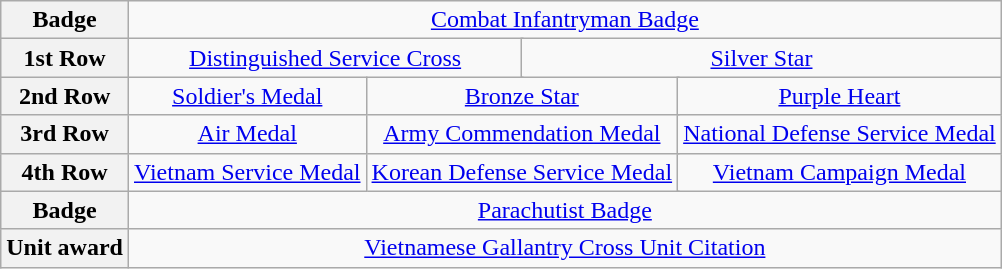<table class="wikitable" style="margin:1em auto; text-align:center;">
<tr>
<th>Badge</th>
<td colspan="12"><a href='#'>Combat Infantryman Badge</a></td>
</tr>
<tr>
<th>1st Row</th>
<td colspan="6"><a href='#'>Distinguished Service Cross</a></td>
<td colspan="6"><a href='#'>Silver Star</a></td>
</tr>
<tr>
<th>2nd Row</th>
<td colspan="4"><a href='#'>Soldier's Medal</a></td>
<td colspan="4"><a href='#'>Bronze Star</a> <br></td>
<td colspan="4"><a href='#'>Purple Heart</a></td>
</tr>
<tr>
<th>3rd Row</th>
<td colspan="4"><a href='#'>Air Medal</a> <br></td>
<td colspan="4"><a href='#'>Army Commendation Medal</a> <br></td>
<td colspan="4"><a href='#'>National Defense Service Medal</a> <br></td>
</tr>
<tr>
<th>4th Row</th>
<td colspan="4"><a href='#'>Vietnam Service Medal</a> <br></td>
<td colspan="4"><a href='#'>Korean Defense Service Medal</a></td>
<td colspan="4"><a href='#'>Vietnam Campaign Medal</a> <br></td>
</tr>
<tr>
<th>Badge</th>
<td colspan="12"><a href='#'>Parachutist Badge</a></td>
</tr>
<tr>
<th>Unit award</th>
<td colspan="12"><a href='#'>Vietnamese Gallantry Cross Unit Citation</a> <br></td>
</tr>
</table>
